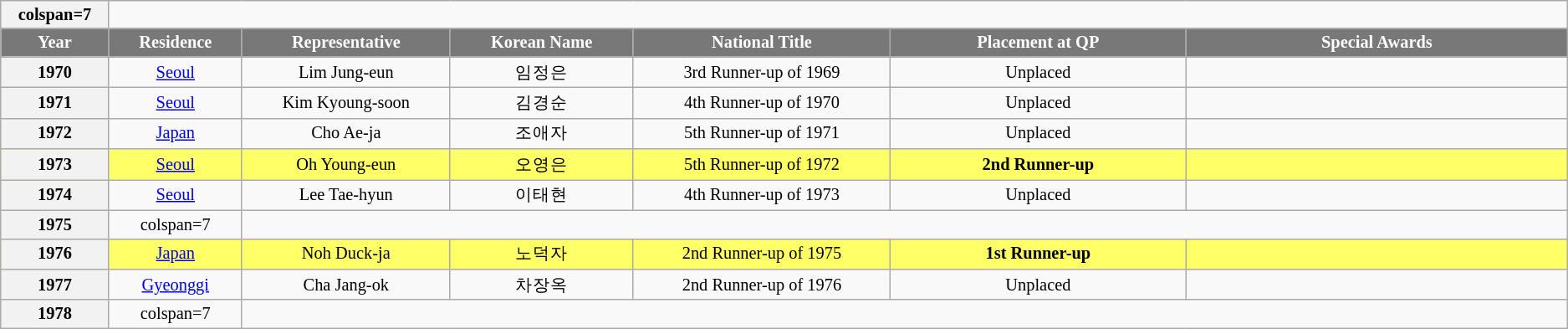<table class="wikitable sortable" style="font-size: 85%; text-align:center">
<tr>
<th>colspan=7 </th>
</tr>
<tr>
<th width="80" style="background-color:#787878;color:#FFFFFF;">Year</th>
<th width="100" style="background-color:#787878;color:#FFFFFF;">Residence</th>
<th width="160" style="background-color:#787878;color:#FFFFFF;">Representative</th>
<th width="140" style="background-color:#787878;color:#FFFFFF;">Korean Name</th>
<th width="200" style="background-color:#787878;color:#FFFFFF;">National Title</th>
<th width="230" style="background-color:#787878;color:#FFFFFF;">Placement at QP</th>
<th width="300" style="background-color:#787878;color:#FFFFFF;">Special Awards</th>
</tr>
<tr>
<th>1970</th>
<td><a href='#'>Seoul</a></td>
<td>Lim Jung-eun</td>
<td>임정은</td>
<td>3rd Runner-up of 1969</td>
<td>Unplaced</td>
<td></td>
</tr>
<tr>
<th>1971</th>
<td><a href='#'>Seoul</a></td>
<td>Kim Kyoung-soon</td>
<td>김경순</td>
<td>4th Runner-up of 1970</td>
<td>Unplaced</td>
<td></td>
</tr>
<tr>
<th>1972</th>
<td><a href='#'>Japan</a></td>
<td>Cho Ae-ja</td>
<td>조애자</td>
<td>5th Runner-up of 1971</td>
<td>Unplaced</td>
<td></td>
</tr>
<tr style="background-color:#FFFF66; ">
<th>1973</th>
<td><a href='#'>Seoul</a></td>
<td>Oh Young-eun</td>
<td>오영은</td>
<td>5th Runner-up of 1972</td>
<td><strong>2nd Runner-up</strong></td>
<td></td>
</tr>
<tr>
<th>1974</th>
<td><a href='#'>Seoul</a></td>
<td>Lee Tae-hyun</td>
<td>이태현</td>
<td>4th Runner-up of 1973</td>
<td>Unplaced</td>
<td></td>
</tr>
<tr>
<th>1975</th>
<td>colspan=7 </td>
</tr>
<tr style="background-color:#FFFF66; ">
<th>1976</th>
<td><a href='#'>Japan</a></td>
<td>Noh Duck-ja</td>
<td>노덕자</td>
<td>2nd Runner-up of 1975</td>
<td><strong>1st Runner-up</strong></td>
<td></td>
</tr>
<tr>
<th>1977</th>
<td><a href='#'>Gyeonggi</a></td>
<td>Cha Jang-ok</td>
<td>차장옥</td>
<td>2nd Runner-up of 1976</td>
<td>Unplaced</td>
<td></td>
</tr>
<tr>
<th>1978</th>
<td>colspan=7 </td>
</tr>
</table>
